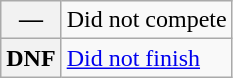<table class="wikitable">
<tr>
<th scope="row">—</th>
<td>Did not compete</td>
</tr>
<tr>
<th scope="row">DNF</th>
<td><a href='#'>Did not finish</a></td>
</tr>
</table>
